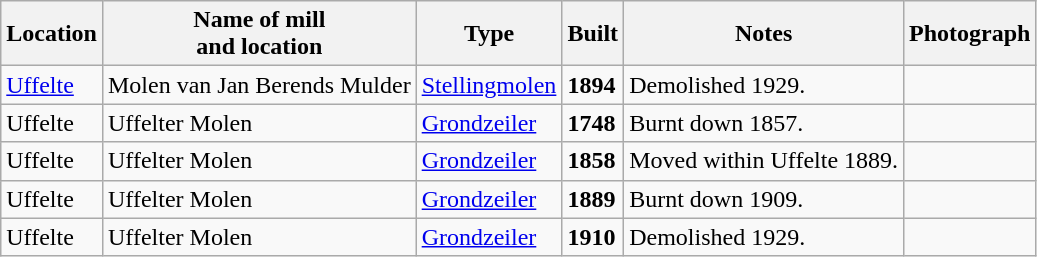<table class="wikitable">
<tr>
<th>Location</th>
<th>Name of mill<br>and location</th>
<th>Type</th>
<th>Built</th>
<th>Notes</th>
<th>Photograph</th>
</tr>
<tr>
<td><a href='#'>Uffelte</a></td>
<td>Molen van Jan Berends Mulder<br></td>
<td><a href='#'>Stellingmolen</a></td>
<td><strong>1894</strong></td>
<td>Demolished 1929.</td>
<td></td>
</tr>
<tr>
<td>Uffelte</td>
<td>Uffelter Molen<br></td>
<td><a href='#'>Grondzeiler</a></td>
<td><strong>1748</strong></td>
<td>Burnt down 1857.</td>
<td></td>
</tr>
<tr>
<td>Uffelte</td>
<td>Uffelter Molen<br></td>
<td><a href='#'>Grondzeiler</a></td>
<td><strong>1858</strong></td>
<td>Moved within Uffelte 1889.</td>
<td></td>
</tr>
<tr>
<td>Uffelte</td>
<td>Uffelter Molen<br></td>
<td><a href='#'>Grondzeiler</a></td>
<td><strong>1889</strong></td>
<td>Burnt down 1909.</td>
<td></td>
</tr>
<tr>
<td>Uffelte</td>
<td>Uffelter Molen<br></td>
<td><a href='#'>Grondzeiler</a></td>
<td><strong>1910</strong></td>
<td>Demolished 1929.</td>
<td></td>
</tr>
</table>
